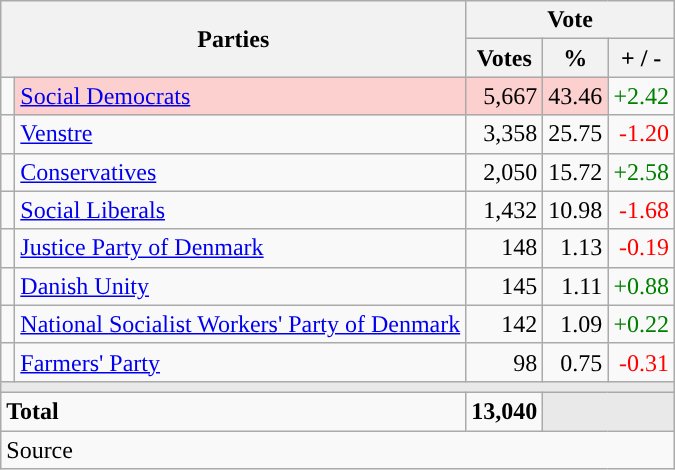<table class="wikitable" style="text-align:right;">
<tr>
<th style="text-align:centre;" rowspan="2" colspan="2" width="225">Parties</th>
<th colspan="3">Vote</th>
</tr>
<tr>
<th width="15">Votes</th>
<th width="15">%</th>
<th width="15">+ / -</th>
</tr>
<tr>
<td width="2" style="color:inherit;background:"></td>
<td bgcolor=#fbd0ce  align="left"><a href='#'>Social Democrats</a></td>
<td bgcolor=#fbd0ce>5,667</td>
<td bgcolor=#fbd0ce>43.46</td>
<td style=color:green;>+2.42</td>
</tr>
<tr>
<td width="2" style="color:inherit;background:"></td>
<td align="left"><a href='#'>Venstre</a></td>
<td>3,358</td>
<td>25.75</td>
<td style=color:red;>-1.20</td>
</tr>
<tr>
<td width="2" style="color:inherit;background:"></td>
<td align="left"><a href='#'>Conservatives</a></td>
<td>2,050</td>
<td>15.72</td>
<td style=color:green;>+2.58</td>
</tr>
<tr>
<td width="2" style="color:inherit;background:"></td>
<td align="left"><a href='#'>Social Liberals</a></td>
<td>1,432</td>
<td>10.98</td>
<td style=color:red;>-1.68</td>
</tr>
<tr>
<td width="2" style="color:inherit;background:"></td>
<td align="left"><a href='#'>Justice Party of Denmark</a></td>
<td>148</td>
<td>1.13</td>
<td style=color:red;>-0.19</td>
</tr>
<tr>
<td width="2" style="color:inherit;background:"></td>
<td align="left"><a href='#'>Danish Unity</a></td>
<td>145</td>
<td>1.11</td>
<td style=color:green;>+0.88</td>
</tr>
<tr>
<td width="2" style="color:inherit;background:"></td>
<td align="left"><a href='#'>National Socialist Workers' Party of Denmark</a></td>
<td>142</td>
<td>1.09</td>
<td style=color:green;>+0.22</td>
</tr>
<tr>
<td width="2" style="color:inherit;background:"></td>
<td align="left"><a href='#'>Farmers' Party</a></td>
<td>98</td>
<td>0.75</td>
<td style=color:red;>-0.31</td>
</tr>
<tr>
<td colspan="7" bgcolor="#E9E9E9"></td>
</tr>
<tr>
<td align="left" colspan="2"><strong>Total</strong></td>
<td><strong>13,040</strong></td>
<td bgcolor="#E9E9E9" colspan="2"></td>
</tr>
<tr>
<td align="left" colspan="6">Source</td>
</tr>
</table>
